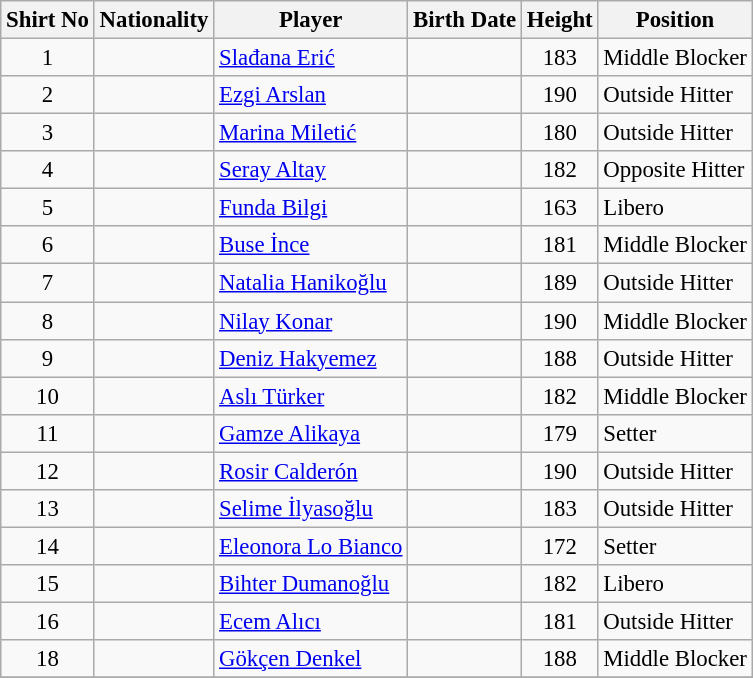<table class=wikitable style="font-size:95%;">
<tr>
<th>Shirt No</th>
<th>Nationality</th>
<th>Player</th>
<th>Birth Date</th>
<th>Height</th>
<th>Position</th>
</tr>
<tr>
<td align=center>1</td>
<td></td>
<td><a href='#'>Slađana Erić</a></td>
<td></td>
<td align=center>183</td>
<td>Middle Blocker</td>
</tr>
<tr>
<td align=center>2</td>
<td></td>
<td><a href='#'>Ezgi Arslan</a></td>
<td></td>
<td align=center>190</td>
<td>Outside Hitter</td>
</tr>
<tr>
<td align=center>3</td>
<td></td>
<td><a href='#'>Marina Miletić</a></td>
<td></td>
<td align=center>180</td>
<td>Outside Hitter</td>
</tr>
<tr>
<td align=center>4</td>
<td></td>
<td><a href='#'>Seray Altay</a></td>
<td></td>
<td align=center>182</td>
<td>Opposite Hitter</td>
</tr>
<tr>
<td align=center>5</td>
<td></td>
<td><a href='#'>Funda Bilgi</a></td>
<td></td>
<td align=center>163</td>
<td>Libero</td>
</tr>
<tr>
<td align=center>6</td>
<td></td>
<td><a href='#'>Buse İnce</a></td>
<td></td>
<td align=center>181</td>
<td>Middle Blocker</td>
</tr>
<tr>
<td align=center>7</td>
<td></td>
<td><a href='#'>Natalia Hanikoğlu</a></td>
<td></td>
<td align=center>189</td>
<td>Outside Hitter</td>
</tr>
<tr>
<td align=center>8</td>
<td></td>
<td><a href='#'>Nilay Konar</a></td>
<td></td>
<td align=center>190</td>
<td>Middle Blocker</td>
</tr>
<tr>
<td align=center>9</td>
<td></td>
<td><a href='#'>Deniz Hakyemez</a></td>
<td></td>
<td align=center>188</td>
<td>Outside Hitter</td>
</tr>
<tr>
<td align=center>10</td>
<td></td>
<td><a href='#'>Aslı Türker</a></td>
<td></td>
<td align=center>182</td>
<td>Middle Blocker</td>
</tr>
<tr>
<td align=center>11</td>
<td></td>
<td><a href='#'>Gamze Alikaya</a></td>
<td></td>
<td align=center>179</td>
<td>Setter</td>
</tr>
<tr>
<td align=center>12</td>
<td></td>
<td><a href='#'>Rosir Calderón</a></td>
<td></td>
<td align=center>190</td>
<td>Outside Hitter</td>
</tr>
<tr>
<td align=center>13</td>
<td></td>
<td><a href='#'>Selime İlyasoğlu</a></td>
<td></td>
<td align=center>183</td>
<td>Outside Hitter</td>
</tr>
<tr>
<td align=center>14</td>
<td></td>
<td><a href='#'>Eleonora Lo Bianco</a></td>
<td></td>
<td align=center>172</td>
<td>Setter</td>
</tr>
<tr>
<td align=center>15</td>
<td></td>
<td><a href='#'>Bihter Dumanoğlu</a></td>
<td></td>
<td align=center>182</td>
<td>Libero</td>
</tr>
<tr>
<td align=center>16</td>
<td></td>
<td><a href='#'>Ecem Alıcı</a></td>
<td></td>
<td align=center>181</td>
<td>Outside Hitter</td>
</tr>
<tr>
<td align=center>18</td>
<td></td>
<td><a href='#'>Gökçen Denkel</a></td>
<td></td>
<td align=center>188</td>
<td>Middle Blocker</td>
</tr>
<tr>
</tr>
</table>
